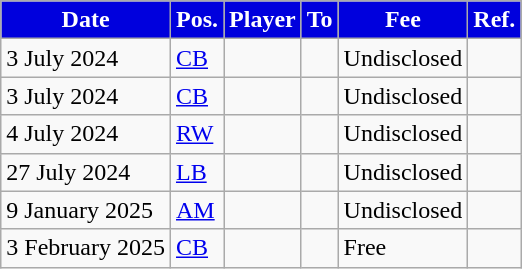<table class="wikitable plainrowheaders sortable">
<tr>
<th style="color:#ffffff; background:#0000dd;">Date</th>
<th style="color:#ffffff; background:#0000dd;">Pos.</th>
<th style="color:#ffffff; background:#0000dd;">Player</th>
<th style="color:#ffffff; background:#0000dd;">To</th>
<th style="color:#ffffff; background:#0000dd;">Fee</th>
<th style="color:#ffffff; background:#0000dd;">Ref.</th>
</tr>
<tr>
<td>3 July 2024</td>
<td><a href='#'>CB</a></td>
<td></td>
<td></td>
<td>Undisclosed</td>
<td></td>
</tr>
<tr>
<td>3 July 2024</td>
<td><a href='#'>CB</a></td>
<td></td>
<td></td>
<td>Undisclosed</td>
<td></td>
</tr>
<tr>
<td>4 July 2024</td>
<td><a href='#'>RW</a></td>
<td></td>
<td></td>
<td>Undisclosed</td>
<td></td>
</tr>
<tr>
<td>27 July 2024</td>
<td><a href='#'>LB</a></td>
<td></td>
<td></td>
<td>Undisclosed</td>
<td></td>
</tr>
<tr>
<td>9 January 2025</td>
<td><a href='#'>AM</a></td>
<td></td>
<td></td>
<td>Undisclosed</td>
<td></td>
</tr>
<tr>
<td>3 February 2025</td>
<td><a href='#'>CB</a></td>
<td></td>
<td></td>
<td>Free</td>
<td></td>
</tr>
</table>
